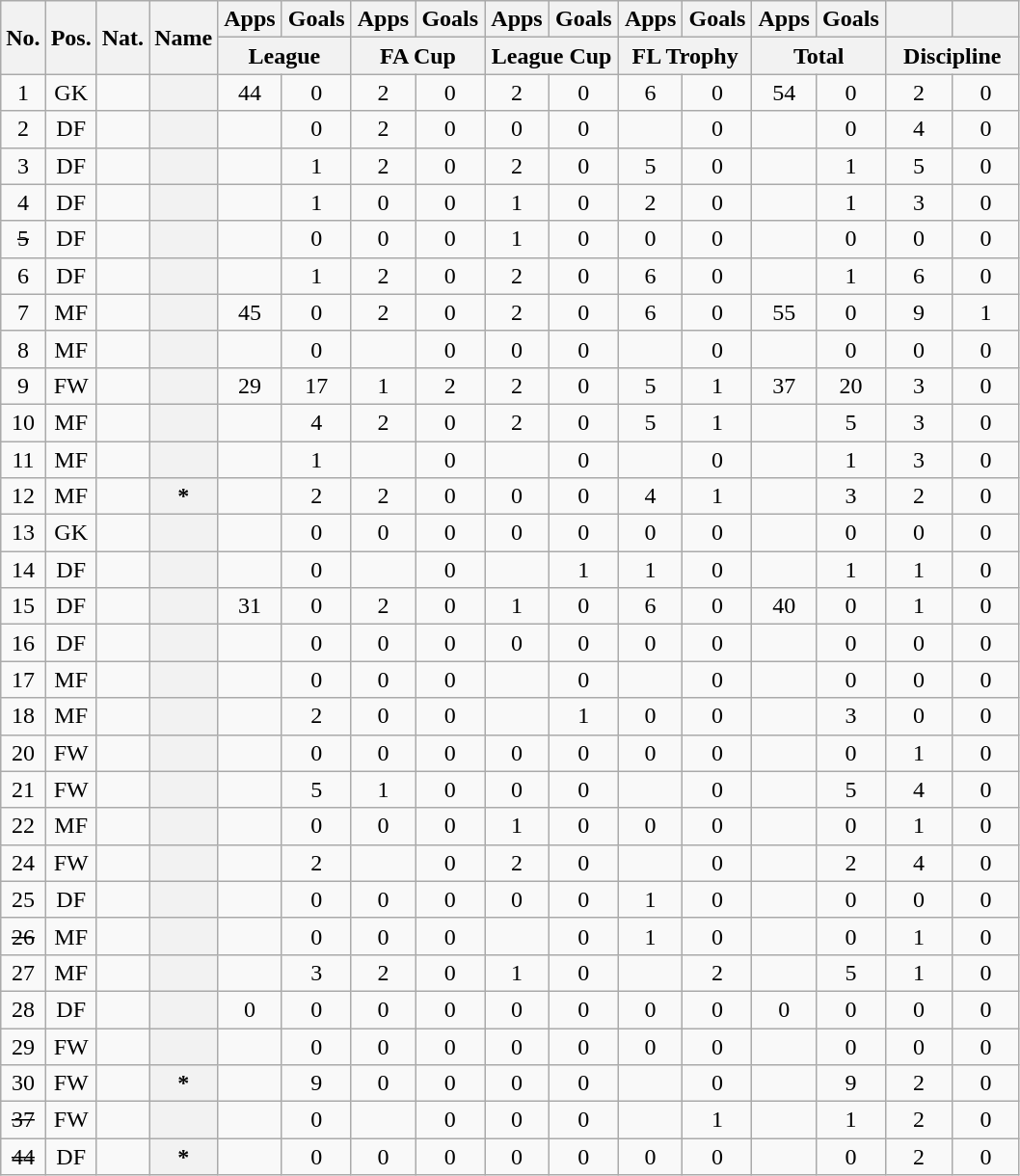<table class="wikitable sortable plainrowheaders" style="text-align:center">
<tr>
<th scope="col" rowspan="2">No.</th>
<th scope="col" rowspan="2">Pos.</th>
<th scope="col" rowspan="2">Nat.</th>
<th scope="col" rowspan="2">Name</th>
<th scope="col">Apps</th>
<th scope="col">Goals</th>
<th scope="col">Apps</th>
<th scope="col">Goals</th>
<th scope="col">Apps</th>
<th scope="col">Goals</th>
<th scope="col">Apps</th>
<th scope="col">Goals</th>
<th scope="col">Apps</th>
<th scope="col">Goals</th>
<th scope="col"></th>
<th scope="col"></th>
</tr>
<tr class="unsortable">
<th colspan="2" width="85">League</th>
<th colspan="2" width="85">FA Cup</th>
<th colspan="2" width="85">League Cup</th>
<th colspan="2" width="85">FL Trophy</th>
<th colspan="2" width="85">Total</th>
<th colspan="2" width="85">Discipline</th>
</tr>
<tr>
<td>1</td>
<td>GK</td>
<td></td>
<th scope="row"></th>
<td>44</td>
<td>0</td>
<td>2</td>
<td>0</td>
<td>2</td>
<td>0</td>
<td>6</td>
<td>0</td>
<td>54</td>
<td>0</td>
<td>2</td>
<td>0</td>
</tr>
<tr>
<td>2</td>
<td>DF</td>
<td></td>
<th scope="row"></th>
<td></td>
<td>0</td>
<td>2</td>
<td>0</td>
<td>0</td>
<td>0</td>
<td></td>
<td>0</td>
<td></td>
<td>0</td>
<td>4</td>
<td>0</td>
</tr>
<tr>
<td>3</td>
<td>DF</td>
<td></td>
<th scope="row"></th>
<td></td>
<td>1</td>
<td>2</td>
<td>0</td>
<td>2</td>
<td>0</td>
<td>5</td>
<td>0</td>
<td></td>
<td>1</td>
<td>5</td>
<td>0</td>
</tr>
<tr>
<td>4</td>
<td>DF</td>
<td></td>
<th scope="row"></th>
<td></td>
<td>1</td>
<td>0</td>
<td>0</td>
<td>1</td>
<td>0</td>
<td>2</td>
<td>0</td>
<td></td>
<td>1</td>
<td>3</td>
<td>0</td>
</tr>
<tr>
<td><s>5</s> </td>
<td>DF</td>
<td></td>
<th scope="row"></th>
<td></td>
<td>0</td>
<td>0</td>
<td>0</td>
<td>1</td>
<td>0</td>
<td>0</td>
<td>0</td>
<td></td>
<td>0</td>
<td>0</td>
<td>0</td>
</tr>
<tr>
<td>6</td>
<td>DF</td>
<td></td>
<th scope="row"></th>
<td></td>
<td>1</td>
<td>2</td>
<td>0</td>
<td>2</td>
<td>0</td>
<td>6</td>
<td>0</td>
<td></td>
<td>1</td>
<td>6</td>
<td>0</td>
</tr>
<tr>
<td>7</td>
<td>MF</td>
<td></td>
<th scope="row"></th>
<td>45</td>
<td>0</td>
<td>2</td>
<td>0</td>
<td>2</td>
<td>0</td>
<td>6</td>
<td>0</td>
<td>55</td>
<td>0</td>
<td>9</td>
<td>1</td>
</tr>
<tr>
<td>8</td>
<td>MF</td>
<td></td>
<th scope="row"></th>
<td></td>
<td>0</td>
<td></td>
<td>0</td>
<td>0</td>
<td>0</td>
<td></td>
<td>0</td>
<td></td>
<td>0</td>
<td>0</td>
<td>0</td>
</tr>
<tr>
<td>9</td>
<td>FW</td>
<td></td>
<th scope="row"></th>
<td>29</td>
<td>17</td>
<td>1</td>
<td>2</td>
<td>2</td>
<td>0</td>
<td>5</td>
<td>1</td>
<td>37</td>
<td>20</td>
<td>3</td>
<td>0</td>
</tr>
<tr>
<td>10</td>
<td>MF</td>
<td></td>
<th scope="row"></th>
<td></td>
<td>4</td>
<td>2</td>
<td>0</td>
<td>2</td>
<td>0</td>
<td>5</td>
<td>1</td>
<td></td>
<td>5</td>
<td>3</td>
<td>0</td>
</tr>
<tr>
<td>11</td>
<td>MF</td>
<td></td>
<th scope="row"></th>
<td></td>
<td>1</td>
<td></td>
<td>0</td>
<td></td>
<td>0</td>
<td></td>
<td>0</td>
<td></td>
<td>1</td>
<td>3</td>
<td>0</td>
</tr>
<tr>
<td>12</td>
<td>MF</td>
<td></td>
<th scope="row"><em></em> *</th>
<td></td>
<td>2</td>
<td>2</td>
<td>0</td>
<td>0</td>
<td>0</td>
<td>4</td>
<td>1</td>
<td></td>
<td>3</td>
<td>2</td>
<td>0</td>
</tr>
<tr>
<td>13</td>
<td>GK</td>
<td></td>
<th scope="row"></th>
<td></td>
<td>0</td>
<td>0</td>
<td>0</td>
<td>0</td>
<td>0</td>
<td>0</td>
<td>0</td>
<td></td>
<td>0</td>
<td>0</td>
<td>0</td>
</tr>
<tr>
<td>14</td>
<td>DF</td>
<td></td>
<th scope="row"></th>
<td></td>
<td>0</td>
<td></td>
<td>0</td>
<td></td>
<td>1</td>
<td>1</td>
<td>0</td>
<td></td>
<td>1</td>
<td>1</td>
<td>0</td>
</tr>
<tr>
<td>15</td>
<td>DF</td>
<td></td>
<th scope="row"></th>
<td>31</td>
<td>0</td>
<td>2</td>
<td>0</td>
<td>1</td>
<td>0</td>
<td>6</td>
<td>0</td>
<td>40</td>
<td>0</td>
<td>1</td>
<td>0</td>
</tr>
<tr>
<td>16</td>
<td>DF</td>
<td></td>
<th scope="row"></th>
<td></td>
<td>0</td>
<td>0</td>
<td>0</td>
<td>0</td>
<td>0</td>
<td>0</td>
<td>0</td>
<td></td>
<td>0</td>
<td>0</td>
<td>0</td>
</tr>
<tr>
<td>17</td>
<td>MF</td>
<td></td>
<th scope="row"></th>
<td></td>
<td>0</td>
<td>0</td>
<td>0</td>
<td></td>
<td>0</td>
<td></td>
<td>0</td>
<td></td>
<td>0</td>
<td>0</td>
<td>0</td>
</tr>
<tr>
<td>18</td>
<td>MF</td>
<td></td>
<th scope="row"></th>
<td></td>
<td>2</td>
<td>0</td>
<td>0</td>
<td></td>
<td>1</td>
<td>0</td>
<td>0</td>
<td></td>
<td>3</td>
<td>0</td>
<td>0</td>
</tr>
<tr>
<td>20</td>
<td>FW</td>
<td></td>
<th scope="row"></th>
<td></td>
<td>0</td>
<td>0</td>
<td>0</td>
<td>0</td>
<td>0</td>
<td>0</td>
<td>0</td>
<td></td>
<td>0</td>
<td>1</td>
<td>0</td>
</tr>
<tr>
<td>21</td>
<td>FW</td>
<td></td>
<th scope="row"></th>
<td></td>
<td>5</td>
<td>1</td>
<td>0</td>
<td>0</td>
<td>0</td>
<td></td>
<td>0</td>
<td></td>
<td>5</td>
<td>4</td>
<td>0</td>
</tr>
<tr>
<td>22</td>
<td>MF</td>
<td></td>
<th scope="row"></th>
<td></td>
<td>0</td>
<td>0</td>
<td>0</td>
<td>1</td>
<td>0</td>
<td>0</td>
<td>0</td>
<td></td>
<td>0</td>
<td>1</td>
<td>0</td>
</tr>
<tr>
<td>24</td>
<td>FW</td>
<td></td>
<th scope="row"></th>
<td></td>
<td>2</td>
<td></td>
<td>0</td>
<td>2</td>
<td>0</td>
<td></td>
<td>0</td>
<td></td>
<td>2</td>
<td>4</td>
<td>0</td>
</tr>
<tr>
<td>25</td>
<td>DF</td>
<td></td>
<th scope="row"></th>
<td></td>
<td>0</td>
<td>0</td>
<td>0</td>
<td>0</td>
<td>0</td>
<td>1</td>
<td>0</td>
<td></td>
<td>0</td>
<td>0</td>
<td>0</td>
</tr>
<tr>
<td><s>26</s> </td>
<td>MF</td>
<td></td>
<th scope="row"></th>
<td></td>
<td>0</td>
<td>0</td>
<td>0</td>
<td></td>
<td>0</td>
<td>1</td>
<td>0</td>
<td></td>
<td>0</td>
<td>1</td>
<td>0</td>
</tr>
<tr>
<td>27</td>
<td>MF</td>
<td></td>
<th scope="row"></th>
<td></td>
<td>3</td>
<td>2</td>
<td>0</td>
<td>1</td>
<td>0</td>
<td></td>
<td>2</td>
<td></td>
<td>5</td>
<td>1</td>
<td>0</td>
</tr>
<tr>
<td>28</td>
<td>DF</td>
<td></td>
<th scope="row"></th>
<td>0</td>
<td>0</td>
<td>0</td>
<td>0</td>
<td>0</td>
<td>0</td>
<td>0</td>
<td>0</td>
<td>0</td>
<td>0</td>
<td>0</td>
<td>0</td>
</tr>
<tr>
<td>29</td>
<td>FW</td>
<td></td>
<th scope="row"></th>
<td></td>
<td>0</td>
<td>0</td>
<td>0</td>
<td>0</td>
<td>0</td>
<td>0</td>
<td>0</td>
<td></td>
<td>0</td>
<td>0</td>
<td>0</td>
</tr>
<tr>
<td>30</td>
<td>FW</td>
<td></td>
<th scope="row"><em></em> *</th>
<td></td>
<td>9</td>
<td>0</td>
<td>0</td>
<td>0</td>
<td>0</td>
<td></td>
<td>0</td>
<td></td>
<td>9</td>
<td>2</td>
<td>0</td>
</tr>
<tr>
<td><s>37</s> </td>
<td>FW</td>
<td></td>
<th scope="row"></th>
<td></td>
<td>0</td>
<td></td>
<td>0</td>
<td>0</td>
<td>0</td>
<td></td>
<td>1</td>
<td></td>
<td>1</td>
<td>2</td>
<td>0</td>
</tr>
<tr>
<td><s>44</s> </td>
<td>DF</td>
<td></td>
<th scope="row"><em></em> *</th>
<td></td>
<td>0</td>
<td>0</td>
<td>0</td>
<td>0</td>
<td>0</td>
<td>0</td>
<td>0</td>
<td></td>
<td>0</td>
<td>2</td>
<td>0</td>
</tr>
</table>
